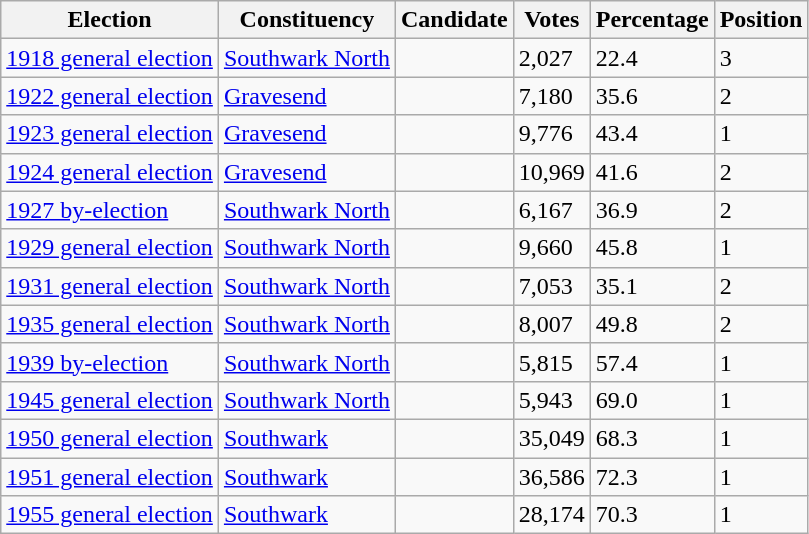<table class="wikitable sortable">
<tr>
<th>Election</th>
<th>Constituency</th>
<th>Candidate</th>
<th>Votes</th>
<th>Percentage</th>
<th>Position</th>
</tr>
<tr>
<td><a href='#'>1918 general election</a></td>
<td><a href='#'>Southwark North</a></td>
<td></td>
<td>2,027</td>
<td>22.4</td>
<td>3</td>
</tr>
<tr>
<td><a href='#'>1922 general election</a></td>
<td><a href='#'>Gravesend</a></td>
<td></td>
<td>7,180</td>
<td>35.6</td>
<td>2</td>
</tr>
<tr>
<td><a href='#'>1923 general election</a></td>
<td><a href='#'>Gravesend</a></td>
<td></td>
<td>9,776</td>
<td>43.4</td>
<td>1</td>
</tr>
<tr>
<td><a href='#'>1924 general election</a></td>
<td><a href='#'>Gravesend</a></td>
<td></td>
<td>10,969</td>
<td>41.6</td>
<td>2</td>
</tr>
<tr>
<td><a href='#'>1927 by-election</a></td>
<td><a href='#'>Southwark North</a></td>
<td></td>
<td>6,167</td>
<td>36.9</td>
<td>2</td>
</tr>
<tr>
<td><a href='#'>1929 general election</a></td>
<td><a href='#'>Southwark North</a></td>
<td></td>
<td>9,660</td>
<td>45.8</td>
<td>1</td>
</tr>
<tr>
<td><a href='#'>1931 general election</a></td>
<td><a href='#'>Southwark North</a></td>
<td></td>
<td>7,053</td>
<td>35.1</td>
<td>2</td>
</tr>
<tr>
<td><a href='#'>1935 general election</a></td>
<td><a href='#'>Southwark North</a></td>
<td></td>
<td>8,007</td>
<td>49.8</td>
<td>2</td>
</tr>
<tr>
<td><a href='#'>1939 by-election</a></td>
<td><a href='#'>Southwark North</a></td>
<td></td>
<td>5,815</td>
<td>57.4</td>
<td>1</td>
</tr>
<tr>
<td><a href='#'>1945 general election</a></td>
<td><a href='#'>Southwark North</a></td>
<td></td>
<td>5,943</td>
<td>69.0</td>
<td>1</td>
</tr>
<tr>
<td><a href='#'>1950 general election</a></td>
<td><a href='#'>Southwark</a></td>
<td></td>
<td>35,049</td>
<td>68.3</td>
<td>1</td>
</tr>
<tr>
<td><a href='#'>1951 general election</a></td>
<td><a href='#'>Southwark</a></td>
<td></td>
<td>36,586</td>
<td>72.3</td>
<td>1</td>
</tr>
<tr>
<td><a href='#'>1955 general election</a></td>
<td><a href='#'>Southwark</a></td>
<td></td>
<td>28,174</td>
<td>70.3</td>
<td>1</td>
</tr>
</table>
